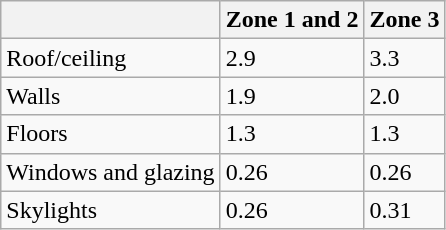<table class="wikitable">
<tr>
<th></th>
<th>Zone 1 and 2</th>
<th>Zone 3</th>
</tr>
<tr>
<td>Roof/ceiling</td>
<td>2.9</td>
<td>3.3</td>
</tr>
<tr>
<td>Walls</td>
<td>1.9</td>
<td>2.0</td>
</tr>
<tr>
<td>Floors</td>
<td>1.3</td>
<td>1.3</td>
</tr>
<tr>
<td>Windows and glazing</td>
<td>0.26</td>
<td>0.26</td>
</tr>
<tr>
<td>Skylights</td>
<td>0.26</td>
<td>0.31</td>
</tr>
</table>
